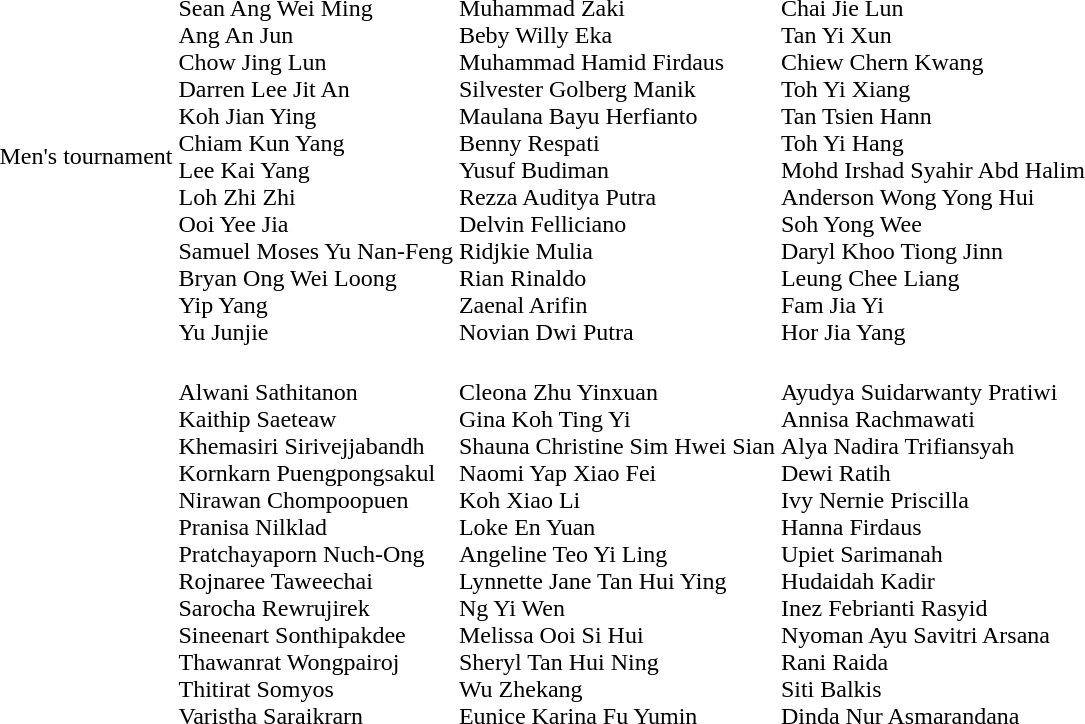<table>
<tr>
<td>Men's tournament<br></td>
<td nowrap=true><br>Sean Ang Wei Ming<br>Ang An Jun<br>Chow Jing Lun<br>Darren Lee Jit An<br>Koh Jian Ying<br>Chiam Kun Yang<br>Lee Kai Yang<br>Loh Zhi Zhi<br>Ooi Yee Jia<br>Samuel Moses Yu Nan-Feng<br>Bryan Ong Wei Loong<br>Yip Yang<br>Yu Junjie</td>
<td nowrap=true><br>Muhammad Zaki<br>Beby Willy Eka<br>Muhammad Hamid Firdaus<br>Silvester Golberg Manik<br>Maulana Bayu Herfianto<br>Benny Respati<br>Yusuf Budiman<br>Rezza Auditya Putra<br>Delvin Felliciano<br>Ridjkie Mulia<br>Rian Rinaldo<br>Zaenal Arifin<br>Novian Dwi Putra</td>
<td nowrap=true><br>Chai Jie Lun<br>Tan Yi Xun<br>Chiew Chern Kwang<br>Toh Yi Xiang<br>Tan Tsien Hann<br>Toh Yi Hang<br>Mohd Irshad Syahir Abd Halim<br>Anderson Wong Yong Hui<br>Soh Yong Wee<br>Daryl Khoo Tiong Jinn<br>Leung Chee Liang<br>Fam Jia Yi<br>Hor Jia Yang</td>
</tr>
<tr>
<td><br></td>
<td nowrap=true><br>Alwani Sathitanon<br>Kaithip Saeteaw<br>Khemasiri Sirivejjabandh<br>Kornkarn Puengpongsakul<br>Nirawan Chompoopuen<br>Pranisa Nilklad<br>Pratchayaporn Nuch-Ong<br>Rojnaree Taweechai<br>Sarocha Rewrujirek<br>Sineenart Sonthipakdee<br>Thawanrat Wongpairoj<br>Thitirat Somyos<br>Varistha Saraikrarn</td>
<td nowrap=true><br>Cleona Zhu Yinxuan<br>Gina Koh Ting Yi<br>Shauna Christine Sim Hwei Sian<br>Naomi Yap Xiao Fei<br>Koh Xiao Li<br>Loke En Yuan<br>Angeline Teo Yi Ling<br>Lynnette Jane Tan Hui Ying<br>Ng Yi Wen<br>Melissa Ooi Si Hui<br>Sheryl Tan Hui Ning<br>Wu Zhekang<br>Eunice Karina Fu Yumin</td>
<td nowrap=true><br>Ayudya Suidarwanty Pratiwi<br>Annisa Rachmawati<br>Alya Nadira Trifiansyah<br>Dewi Ratih<br>Ivy Nernie Priscilla<br>Hanna Firdaus<br>Upiet Sarimanah<br>Hudaidah Kadir<br>Inez Febrianti Rasyid<br>Nyoman Ayu Savitri Arsana<br>Rani Raida<br>Siti Balkis<br>Dinda Nur Asmarandana</td>
</tr>
</table>
